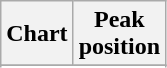<table class="wikitable plainrowheaders">
<tr>
<th>Chart</th>
<th>Peak<br>position</th>
</tr>
<tr>
</tr>
<tr>
</tr>
<tr>
</tr>
</table>
